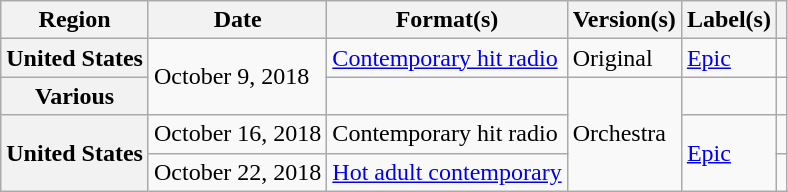<table class="wikitable plainrowheaders">
<tr>
<th scope="col">Region</th>
<th scope="col">Date</th>
<th scope="col">Format(s)</th>
<th scope="col">Version(s)</th>
<th scope="col">Label(s)</th>
<th scope="col"></th>
</tr>
<tr>
<th scope="row">United States</th>
<td rowspan="2">October 9, 2018</td>
<td><a href='#'>Contemporary hit radio</a></td>
<td>Original</td>
<td><a href='#'>Epic</a></td>
<td></td>
</tr>
<tr>
<th scope="row">Various</th>
<td></td>
<td rowspan="3">Orchestra</td>
<td></td>
<td></td>
</tr>
<tr>
<th rowspan="2" scope="row">United States</th>
<td>October 16, 2018</td>
<td>Contemporary hit radio</td>
<td rowspan="2"><a href='#'>Epic</a></td>
<td></td>
</tr>
<tr>
<td>October 22, 2018</td>
<td><a href='#'>Hot adult contemporary</a></td>
<td></td>
</tr>
</table>
